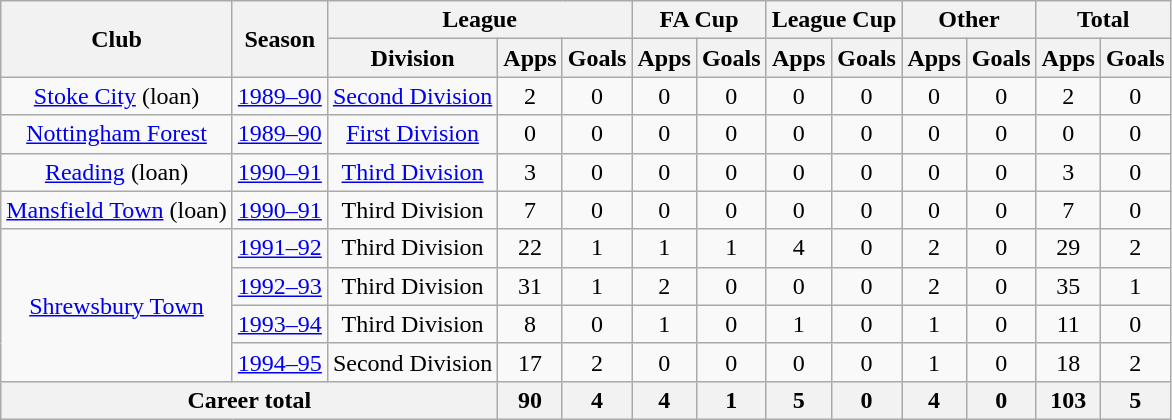<table class="wikitable" style="text-align:center">
<tr>
<th rowspan="2">Club</th>
<th rowspan="2">Season</th>
<th colspan="3">League</th>
<th colspan="2">FA Cup</th>
<th colspan="2">League Cup</th>
<th colspan="2">Other</th>
<th colspan="2">Total</th>
</tr>
<tr>
<th>Division</th>
<th>Apps</th>
<th>Goals</th>
<th>Apps</th>
<th>Goals</th>
<th>Apps</th>
<th>Goals</th>
<th>Apps</th>
<th>Goals</th>
<th>Apps</th>
<th>Goals</th>
</tr>
<tr>
<td><a href='#'>Stoke City</a> (loan)</td>
<td><a href='#'>1989–90</a></td>
<td><a href='#'>Second Division</a></td>
<td>2</td>
<td>0</td>
<td>0</td>
<td>0</td>
<td>0</td>
<td>0</td>
<td>0</td>
<td>0</td>
<td>2</td>
<td>0</td>
</tr>
<tr>
<td><a href='#'>Nottingham Forest</a></td>
<td><a href='#'>1989–90</a></td>
<td><a href='#'>First Division</a></td>
<td>0</td>
<td>0</td>
<td>0</td>
<td>0</td>
<td>0</td>
<td>0</td>
<td>0</td>
<td>0</td>
<td>0</td>
<td>0</td>
</tr>
<tr>
<td><a href='#'>Reading</a> (loan)</td>
<td><a href='#'>1990–91</a></td>
<td><a href='#'>Third Division</a></td>
<td>3</td>
<td>0</td>
<td>0</td>
<td>0</td>
<td>0</td>
<td>0</td>
<td>0</td>
<td>0</td>
<td>3</td>
<td>0</td>
</tr>
<tr>
<td><a href='#'>Mansfield Town</a> (loan)</td>
<td><a href='#'>1990–91</a></td>
<td>Third Division</td>
<td>7</td>
<td>0</td>
<td>0</td>
<td>0</td>
<td>0</td>
<td>0</td>
<td>0</td>
<td>0</td>
<td>7</td>
<td>0</td>
</tr>
<tr>
<td rowspan="4"><a href='#'>Shrewsbury Town</a></td>
<td><a href='#'>1991–92</a></td>
<td>Third Division</td>
<td>22</td>
<td>1</td>
<td>1</td>
<td>1</td>
<td>4</td>
<td>0</td>
<td>2</td>
<td>0</td>
<td>29</td>
<td>2</td>
</tr>
<tr>
<td><a href='#'>1992–93</a></td>
<td>Third Division</td>
<td>31</td>
<td>1</td>
<td>2</td>
<td>0</td>
<td>0</td>
<td>0</td>
<td>2</td>
<td>0</td>
<td>35</td>
<td>1</td>
</tr>
<tr>
<td><a href='#'>1993–94</a></td>
<td>Third Division</td>
<td>8</td>
<td>0</td>
<td>1</td>
<td>0</td>
<td>1</td>
<td>0</td>
<td>1</td>
<td>0</td>
<td>11</td>
<td>0</td>
</tr>
<tr>
<td><a href='#'>1994–95</a></td>
<td>Second Division</td>
<td>17</td>
<td>2</td>
<td>0</td>
<td>0</td>
<td>0</td>
<td>0</td>
<td>1</td>
<td>0</td>
<td>18</td>
<td>2</td>
</tr>
<tr>
<th colspan="3">Career total</th>
<th>90</th>
<th>4</th>
<th>4</th>
<th>1</th>
<th>5</th>
<th>0</th>
<th>4</th>
<th>0</th>
<th>103</th>
<th>5</th>
</tr>
</table>
